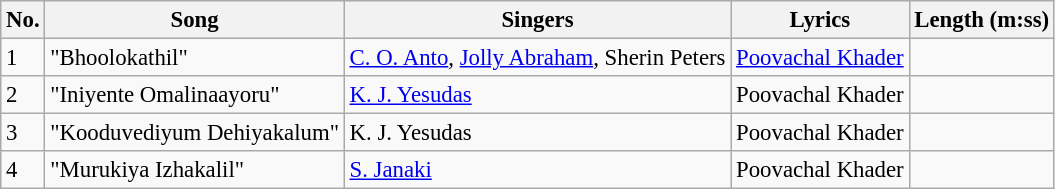<table class="wikitable" style="font-size:95%;">
<tr>
<th>No.</th>
<th>Song</th>
<th>Singers</th>
<th>Lyrics</th>
<th>Length (m:ss)</th>
</tr>
<tr>
<td>1</td>
<td>"Bhoolokathil"</td>
<td><a href='#'>C. O. Anto</a>, <a href='#'>Jolly Abraham</a>, Sherin Peters</td>
<td><a href='#'>Poovachal Khader</a></td>
<td></td>
</tr>
<tr>
<td>2</td>
<td>"Iniyente Omalinaayoru"</td>
<td><a href='#'>K. J. Yesudas</a></td>
<td>Poovachal Khader</td>
<td></td>
</tr>
<tr>
<td>3</td>
<td>"Kooduvediyum Dehiyakalum"</td>
<td>K. J. Yesudas</td>
<td>Poovachal Khader</td>
<td></td>
</tr>
<tr>
<td>4</td>
<td>"Murukiya Izhakalil"</td>
<td><a href='#'>S. Janaki</a></td>
<td>Poovachal Khader</td>
<td></td>
</tr>
</table>
